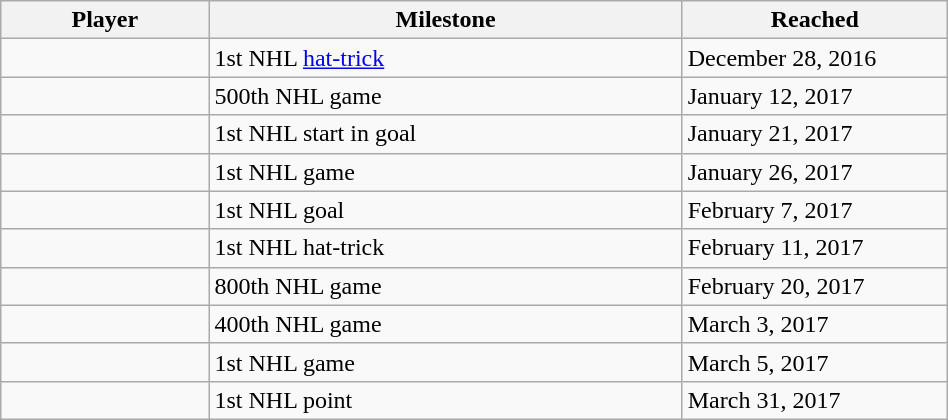<table class="wikitable sortable" style="width:50%;">
<tr align=center>
<th style="width:22%;">Player</th>
<th style="width:50%;">Milestone</th>
<th style="width:28%;" data-sort-type="date">Reached</th>
</tr>
<tr>
<td></td>
<td>1st NHL <a href='#'>hat-trick</a></td>
<td>December 28, 2016</td>
</tr>
<tr>
<td></td>
<td>500th NHL game</td>
<td>January 12, 2017</td>
</tr>
<tr>
<td></td>
<td>1st NHL start in goal</td>
<td>January 21, 2017</td>
</tr>
<tr>
<td></td>
<td>1st NHL game</td>
<td>January 26, 2017</td>
</tr>
<tr>
<td></td>
<td>1st NHL goal</td>
<td>February 7, 2017</td>
</tr>
<tr>
<td></td>
<td>1st NHL hat-trick</td>
<td>February 11, 2017</td>
</tr>
<tr>
<td></td>
<td>800th NHL game</td>
<td>February 20, 2017</td>
</tr>
<tr>
<td></td>
<td>400th NHL game</td>
<td>March 3, 2017</td>
</tr>
<tr>
<td></td>
<td>1st NHL game</td>
<td>March 5, 2017</td>
</tr>
<tr>
<td></td>
<td>1st NHL point</td>
<td>March 31, 2017</td>
</tr>
</table>
